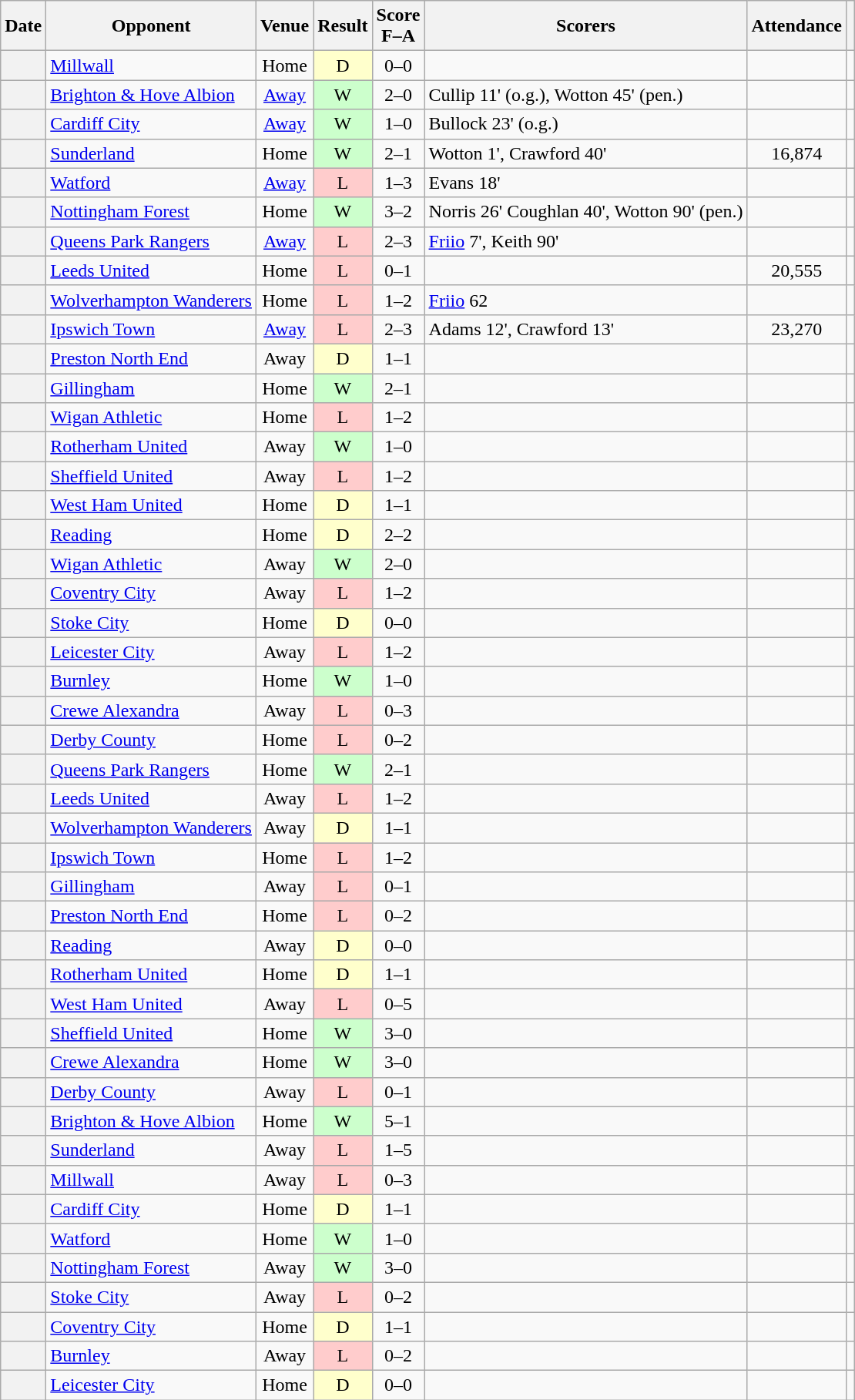<table class="wikitable plainrowheaders sortable" style="text-align:center">
<tr>
<th scope="col">Date</th>
<th scope="col">Opponent</th>
<th scope="col">Venue</th>
<th scope="col">Result</th>
<th scope="col">Score<br>F–A</th>
<th scope="col" class="unsortable">Scorers</th>
<th scope="col">Attendance</th>
<th scope="col" class="unsortable"></th>
</tr>
<tr>
<th scope=row></th>
<td align=left><a href='#'>Millwall</a></td>
<td>Home</td>
<td style="background-color:#FFFFCC">D</td>
<td>0–0</td>
<td></td>
<td></td>
<td></td>
</tr>
<tr>
<th scope=row></th>
<td align=left><a href='#'>Brighton & Hove Albion</a></td>
<td><a href='#'>Away</a></td>
<td style="background-color:#CCFFCC">W</td>
<td>2–0</td>
<td align=left>Cullip 11' (o.g.), Wotton 45' (pen.)</td>
<td></td>
<td></td>
</tr>
<tr>
<th scope=row></th>
<td align=left><a href='#'>Cardiff City</a></td>
<td><a href='#'>Away</a></td>
<td style="background-color:#CCFFCC">W</td>
<td>1–0</td>
<td align=left>Bullock 23' (o.g.)</td>
<td></td>
<td></td>
</tr>
<tr>
<th scope=row></th>
<td align=left><a href='#'>Sunderland</a></td>
<td>Home</td>
<td style="background-color:#CCFFCC">W</td>
<td>2–1</td>
<td align=left>Wotton 1', Crawford 40'</td>
<td>16,874</td>
<td></td>
</tr>
<tr>
<th scope=row></th>
<td align=left><a href='#'>Watford</a></td>
<td><a href='#'>Away</a></td>
<td style="background-color:#FFCCCC">L</td>
<td>1–3</td>
<td align=left>Evans 18'</td>
<td></td>
<td></td>
</tr>
<tr>
<th scope=row></th>
<td align=left><a href='#'>Nottingham Forest</a></td>
<td>Home</td>
<td style="background-color:#CCFFCC">W</td>
<td>3–2</td>
<td align=left>Norris 26' Coughlan 40', Wotton 90' (pen.)</td>
<td></td>
<td></td>
</tr>
<tr>
<th scope=row></th>
<td align=left><a href='#'>Queens Park Rangers</a></td>
<td><a href='#'>Away</a></td>
<td style="background-color:#FFCCCC">L</td>
<td>2–3</td>
<td align=left><a href='#'>Friio</a> 7', Keith 90'</td>
<td></td>
<td></td>
</tr>
<tr>
<th scope=row></th>
<td align=left><a href='#'>Leeds United</a></td>
<td>Home</td>
<td style="background-color:#FFCCCC">L</td>
<td>0–1</td>
<td></td>
<td>20,555</td>
<td></td>
</tr>
<tr>
<th scope=row></th>
<td align=left><a href='#'>Wolverhampton Wanderers</a></td>
<td>Home</td>
<td style="background-color:#FFCCCC">L</td>
<td>1–2</td>
<td align=left><a href='#'>Friio</a> 62</td>
<td></td>
<td></td>
</tr>
<tr>
<th scope=row></th>
<td align=left><a href='#'>Ipswich Town</a></td>
<td><a href='#'>Away</a></td>
<td bgcolor="#ffcccc">L</td>
<td>2–3</td>
<td align=left>Adams 12', Crawford 13'</td>
<td>23,270</td>
<td></td>
</tr>
<tr>
<th scope=row></th>
<td align=left><a href='#'>Preston North End</a></td>
<td>Away</td>
<td bgcolor="#ffffcc">D</td>
<td>1–1</td>
<td align=left></td>
<td></td>
<td></td>
</tr>
<tr>
<th scope=row></th>
<td align=left><a href='#'>Gillingham</a></td>
<td>Home</td>
<td bgcolor="#ccffcc">W</td>
<td>2–1</td>
<td align=left></td>
<td></td>
<td></td>
</tr>
<tr>
<th scope=row></th>
<td align=left><a href='#'>Wigan Athletic</a></td>
<td>Home</td>
<td bgcolor="#ffcccc">L</td>
<td>1–2</td>
<td align=left></td>
<td></td>
<td></td>
</tr>
<tr>
<th scope=row></th>
<td align=left><a href='#'>Rotherham United</a></td>
<td>Away</td>
<td bgcolor="#ccffcc">W</td>
<td>1–0</td>
<td align=left></td>
<td></td>
<td></td>
</tr>
<tr>
<th scope=row></th>
<td align=left><a href='#'>Sheffield United</a></td>
<td>Away</td>
<td bgcolor="#ffcccc">L</td>
<td>1–2</td>
<td align=left></td>
<td></td>
<td></td>
</tr>
<tr>
<th scope=row></th>
<td align=left><a href='#'>West Ham United</a></td>
<td>Home</td>
<td bgcolor="#ffffcc">D</td>
<td>1–1</td>
<td align=left></td>
<td></td>
<td></td>
</tr>
<tr>
<th scope=row></th>
<td align=left><a href='#'>Reading</a></td>
<td>Home</td>
<td bgcolor="#ffffcc">D</td>
<td>2–2</td>
<td align=left></td>
<td></td>
<td></td>
</tr>
<tr>
<th scope=row></th>
<td align=left><a href='#'>Wigan Athletic</a></td>
<td>Away</td>
<td bgcolor="#ccffcc">W</td>
<td>2–0</td>
<td align=left></td>
<td></td>
<td></td>
</tr>
<tr>
<th scope=row></th>
<td align=left><a href='#'>Coventry City</a></td>
<td>Away</td>
<td bgcolor="#ffcccc">L</td>
<td>1–2</td>
<td align=left></td>
<td></td>
<td></td>
</tr>
<tr>
<th scope=row></th>
<td align=left><a href='#'>Stoke City</a></td>
<td>Home</td>
<td bgcolor="#ffffcc">D</td>
<td>0–0</td>
<td align=left></td>
<td></td>
<td></td>
</tr>
<tr>
<th scope=row></th>
<td align=left><a href='#'>Leicester City</a></td>
<td>Away</td>
<td bgcolor="#ffcccc">L</td>
<td>1–2</td>
<td align=left></td>
<td></td>
<td></td>
</tr>
<tr>
<th scope=row></th>
<td align=left><a href='#'>Burnley</a></td>
<td>Home</td>
<td bgcolor="#ccffcc">W</td>
<td>1–0</td>
<td align=left></td>
<td></td>
<td></td>
</tr>
<tr>
<th scope=row></th>
<td align=left><a href='#'>Crewe Alexandra</a></td>
<td>Away</td>
<td bgcolor="#ffcccc">L</td>
<td>0–3</td>
<td align=left></td>
<td></td>
<td></td>
</tr>
<tr>
<th scope=row></th>
<td align=left><a href='#'>Derby County</a></td>
<td>Home</td>
<td bgcolor="#ffcccc">L</td>
<td>0–2</td>
<td align=left></td>
<td></td>
<td></td>
</tr>
<tr>
<th scope=row></th>
<td align=left><a href='#'>Queens Park Rangers</a></td>
<td>Home</td>
<td bgcolor="#ccffcc">W</td>
<td>2–1</td>
<td align=left></td>
<td></td>
<td></td>
</tr>
<tr>
<th scope=row></th>
<td align=left><a href='#'>Leeds United</a></td>
<td>Away</td>
<td bgcolor="#ffcccc">L</td>
<td>1–2</td>
<td align=left></td>
<td></td>
<td></td>
</tr>
<tr>
<th scope=row></th>
<td align=left><a href='#'>Wolverhampton Wanderers</a></td>
<td>Away</td>
<td bgcolor="#ffffcc">D</td>
<td>1–1</td>
<td align=left></td>
<td></td>
<td></td>
</tr>
<tr>
<th scope=row></th>
<td align=left><a href='#'>Ipswich Town</a></td>
<td>Home</td>
<td bgcolor="#ffcccc">L</td>
<td>1–2</td>
<td align=left></td>
<td></td>
<td></td>
</tr>
<tr>
<th scope=row></th>
<td align=left><a href='#'>Gillingham</a></td>
<td>Away</td>
<td bgcolor="#ffcccc">L</td>
<td>0–1</td>
<td align=left></td>
<td></td>
<td></td>
</tr>
<tr>
<th scope=row></th>
<td align=left><a href='#'>Preston North End</a></td>
<td>Home</td>
<td bgcolor="#ffcccc">L</td>
<td>0–2</td>
<td align=left></td>
<td></td>
<td></td>
</tr>
<tr>
<th scope=row></th>
<td align=left><a href='#'>Reading</a></td>
<td>Away</td>
<td bgcolor="#ffffcc">D</td>
<td>0–0</td>
<td align=left></td>
<td></td>
<td></td>
</tr>
<tr>
<th scope=row></th>
<td align=left><a href='#'>Rotherham United</a></td>
<td>Home</td>
<td bgcolor="#ffffcc">D</td>
<td>1–1</td>
<td align=left></td>
<td></td>
<td></td>
</tr>
<tr>
<th scope=row></th>
<td align=left><a href='#'>West Ham United</a></td>
<td>Away</td>
<td bgcolor="#ffcccc">L</td>
<td>0–5</td>
<td align=left></td>
<td></td>
<td></td>
</tr>
<tr>
<th scope=row></th>
<td align=left><a href='#'>Sheffield United</a></td>
<td>Home</td>
<td bgcolor="#ccffcc">W</td>
<td>3–0</td>
<td align=left></td>
<td></td>
<td></td>
</tr>
<tr>
<th scope=row></th>
<td align=left><a href='#'>Crewe Alexandra</a></td>
<td>Home</td>
<td bgcolor="#ccffcc">W</td>
<td>3–0</td>
<td align=left></td>
<td></td>
<td></td>
</tr>
<tr>
<th scope=row></th>
<td align=left><a href='#'>Derby County</a></td>
<td>Away</td>
<td bgcolor="#ffcccc">L</td>
<td>0–1</td>
<td align=left></td>
<td></td>
<td></td>
</tr>
<tr>
<th scope=row></th>
<td align=left><a href='#'>Brighton & Hove Albion</a></td>
<td>Home</td>
<td bgcolor="#ccffcc">W</td>
<td>5–1</td>
<td align=left></td>
<td></td>
<td></td>
</tr>
<tr>
<th scope=row></th>
<td align=left><a href='#'>Sunderland</a></td>
<td>Away</td>
<td bgcolor="#ffcccc">L</td>
<td>1–5</td>
<td align=left></td>
<td></td>
<td></td>
</tr>
<tr>
<th scope=row></th>
<td align=left><a href='#'>Millwall</a></td>
<td>Away</td>
<td bgcolor="#ffcccc">L</td>
<td>0–3</td>
<td align=left></td>
<td></td>
<td></td>
</tr>
<tr>
<th scope=row></th>
<td align=left><a href='#'>Cardiff City</a></td>
<td>Home</td>
<td bgcolor="#ffffcc">D</td>
<td>1–1</td>
<td align=left></td>
<td></td>
<td></td>
</tr>
<tr>
<th scope=row></th>
<td align=left><a href='#'>Watford</a></td>
<td>Home</td>
<td bgcolor="#ccffcc">W</td>
<td>1–0</td>
<td align=left></td>
<td></td>
<td></td>
</tr>
<tr>
<th scope=row></th>
<td align=left><a href='#'>Nottingham Forest</a></td>
<td>Away</td>
<td bgcolor="#ccffcc">W</td>
<td>3–0</td>
<td align=left></td>
<td></td>
<td></td>
</tr>
<tr>
<th scope=row></th>
<td align=left><a href='#'>Stoke City</a></td>
<td>Away</td>
<td bgcolor="#ffcccc">L</td>
<td>0–2</td>
<td align=left></td>
<td></td>
<td></td>
</tr>
<tr>
<th scope=row></th>
<td align=left><a href='#'>Coventry City</a></td>
<td>Home</td>
<td bgcolor="#ffffcc">D</td>
<td>1–1</td>
<td align=left></td>
<td></td>
<td></td>
</tr>
<tr>
<th scope=row></th>
<td align=left><a href='#'>Burnley</a></td>
<td>Away</td>
<td bgcolor="#ffcccc">L</td>
<td>0–2</td>
<td align=left></td>
<td></td>
<td></td>
</tr>
<tr>
<th scope=row></th>
<td align=left><a href='#'>Leicester City</a></td>
<td>Home</td>
<td bgcolor="#ffffcc">D</td>
<td>0–0</td>
<td align=left></td>
<td></td>
<td></td>
</tr>
</table>
